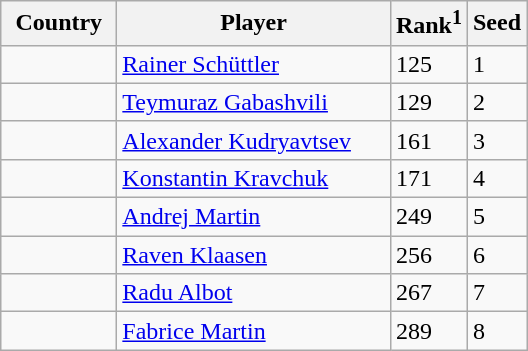<table class="sortable wikitable">
<tr>
<th width="70">Country</th>
<th width="175">Player</th>
<th>Rank<sup>1</sup></th>
<th>Seed</th>
</tr>
<tr>
<td></td>
<td><a href='#'>Rainer Schüttler</a></td>
<td>125</td>
<td>1</td>
</tr>
<tr>
<td></td>
<td><a href='#'>Teymuraz Gabashvili</a></td>
<td>129</td>
<td>2</td>
</tr>
<tr>
<td></td>
<td><a href='#'>Alexander Kudryavtsev</a></td>
<td>161</td>
<td>3</td>
</tr>
<tr>
<td></td>
<td><a href='#'>Konstantin Kravchuk</a></td>
<td>171</td>
<td>4</td>
</tr>
<tr>
<td></td>
<td><a href='#'>Andrej Martin</a></td>
<td>249</td>
<td>5</td>
</tr>
<tr>
<td></td>
<td><a href='#'>Raven Klaasen</a></td>
<td>256</td>
<td>6</td>
</tr>
<tr>
<td></td>
<td><a href='#'>Radu Albot</a></td>
<td>267</td>
<td>7</td>
</tr>
<tr>
<td></td>
<td><a href='#'>Fabrice Martin</a></td>
<td>289</td>
<td>8</td>
</tr>
</table>
